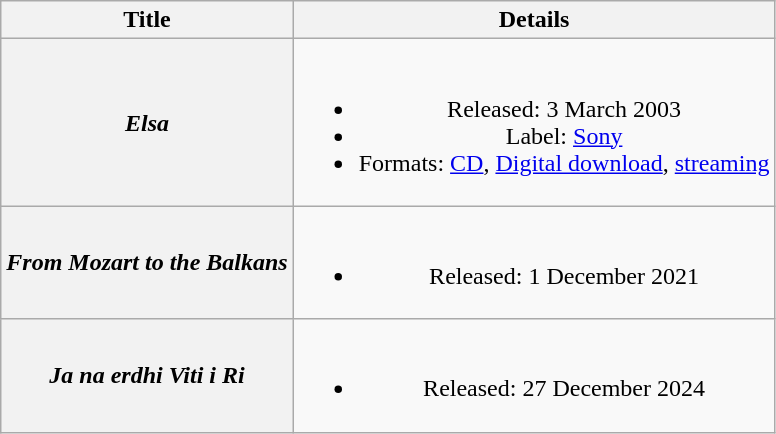<table class="wikitable plainrowheaders" style="text-align:center">
<tr>
<th scope="col" rowspan="1">Title</th>
<th scope="col" rowspan="1">Details</th>
</tr>
<tr>
<th scope="row"><em>Elsa</em></th>
<td><br><ul><li>Released: 3 March 2003</li><li>Label: <a href='#'>Sony</a></li><li>Formats: <a href='#'>CD</a>, <a href='#'>Digital download</a>, <a href='#'>streaming</a></li></ul></td>
</tr>
<tr>
<th scope="row"><em>From Mozart to the Balkans</em></th>
<td><br><ul><li>Released: 1 December 2021</li></ul></td>
</tr>
<tr>
<th scope="row"><em>Ja na erdhi Viti i Ri</em></th>
<td><br><ul><li>Released: 27 December 2024</li></ul></td>
</tr>
</table>
